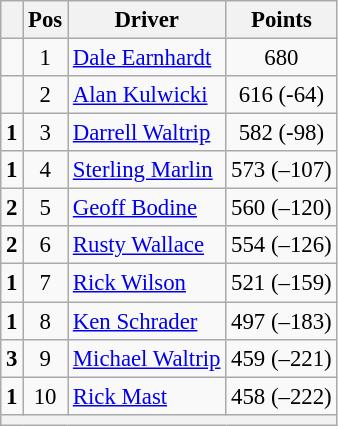<table class="wikitable" style="font-size: 95%;">
<tr>
<th></th>
<th>Pos</th>
<th>Driver</th>
<th>Points</th>
</tr>
<tr>
<td align="left"></td>
<td style="text-align:center;">1</td>
<td><a href='#'>Dale Earnhardt</a></td>
<td style="text-align:center;">680</td>
</tr>
<tr>
<td align="left"></td>
<td style="text-align:center;">2</td>
<td><a href='#'>Alan Kulwicki</a></td>
<td style="text-align:center;">616 (-64)</td>
</tr>
<tr>
<td align="left">  <strong>1</strong></td>
<td style="text-align:center;">3</td>
<td><a href='#'>Darrell Waltrip</a></td>
<td style="text-align:center;">582 (-98)</td>
</tr>
<tr>
<td align="left">  <strong>1</strong></td>
<td style="text-align:center;">4</td>
<td><a href='#'>Sterling Marlin</a></td>
<td style="text-align:center;">573 (–107)</td>
</tr>
<tr>
<td align="left">  <strong>2</strong></td>
<td style="text-align:center;">5</td>
<td><a href='#'>Geoff Bodine</a></td>
<td style="text-align:center;">560 (–120)</td>
</tr>
<tr>
<td align="left">  <strong>2</strong></td>
<td style="text-align:center;">6</td>
<td><a href='#'>Rusty Wallace</a></td>
<td style="text-align:center;">554 (–126)</td>
</tr>
<tr>
<td align="left">  <strong>1</strong></td>
<td style="text-align:center;">7</td>
<td><a href='#'>Rick Wilson</a></td>
<td style="text-align:center;">521 (–159)</td>
</tr>
<tr>
<td align="left">  <strong>1</strong></td>
<td style="text-align:center;">8</td>
<td><a href='#'>Ken Schrader</a></td>
<td style="text-align:center;">497 (–183)</td>
</tr>
<tr>
<td align="left">  <strong>3</strong></td>
<td style="text-align:center;">9</td>
<td><a href='#'>Michael Waltrip</a></td>
<td style="text-align:center;">459 (–221)</td>
</tr>
<tr>
<td align="left">  <strong>1</strong></td>
<td style="text-align:center;">10</td>
<td><a href='#'>Rick Mast</a></td>
<td style="text-align:center;">458 (–222)</td>
</tr>
<tr class="sortbottom">
<th colspan="9"></th>
</tr>
</table>
